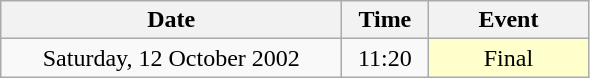<table class = "wikitable" style="text-align:center;">
<tr>
<th width=220>Date</th>
<th width=50>Time</th>
<th width=100>Event</th>
</tr>
<tr>
<td>Saturday, 12 October 2002</td>
<td>11:20</td>
<td bgcolor=ffffcc>Final</td>
</tr>
</table>
